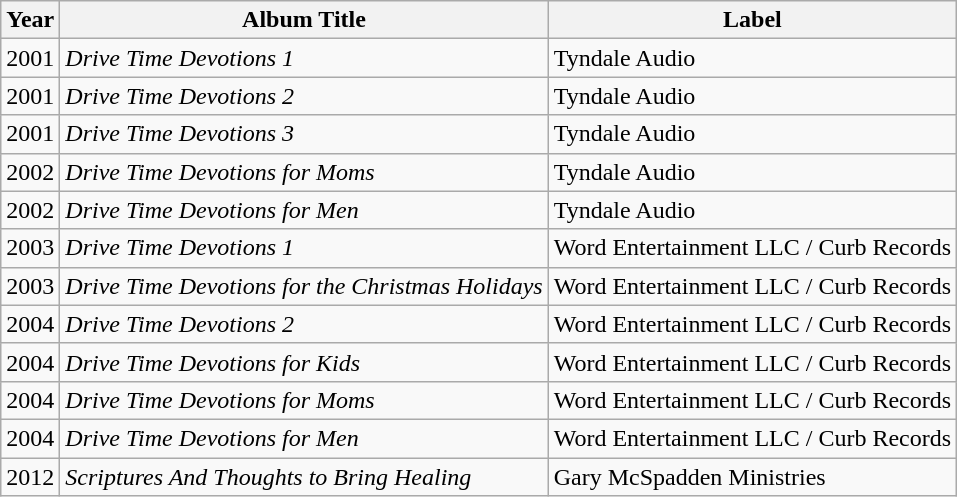<table class="wikitable">
<tr>
<th>Year</th>
<th>Album Title</th>
<th>Label</th>
</tr>
<tr>
<td>2001</td>
<td><em>Drive Time Devotions 1</em></td>
<td>Tyndale Audio</td>
</tr>
<tr>
<td>2001</td>
<td><em>Drive Time Devotions 2</em></td>
<td>Tyndale Audio</td>
</tr>
<tr>
<td>2001</td>
<td><em>Drive Time Devotions 3</em></td>
<td>Tyndale Audio</td>
</tr>
<tr>
<td>2002</td>
<td><em>Drive Time Devotions for Moms</em></td>
<td>Tyndale Audio</td>
</tr>
<tr>
<td>2002</td>
<td><em>Drive Time Devotions for Men</em></td>
<td>Tyndale Audio</td>
</tr>
<tr>
<td>2003</td>
<td><em>Drive Time Devotions 1</em></td>
<td>Word Entertainment LLC / Curb Records</td>
</tr>
<tr>
<td>2003</td>
<td><em>Drive Time Devotions for the Christmas Holidays</em></td>
<td>Word Entertainment LLC / Curb Records</td>
</tr>
<tr>
<td>2004</td>
<td><em>Drive Time Devotions 2</em></td>
<td>Word Entertainment LLC / Curb Records</td>
</tr>
<tr>
<td>2004</td>
<td><em>Drive Time Devotions for Kids</em></td>
<td>Word Entertainment LLC / Curb Records</td>
</tr>
<tr>
<td>2004</td>
<td><em>Drive Time Devotions for Moms</em></td>
<td>Word Entertainment LLC / Curb Records</td>
</tr>
<tr>
<td>2004</td>
<td><em>Drive Time Devotions for Men</em></td>
<td>Word Entertainment LLC / Curb Records</td>
</tr>
<tr>
<td>2012</td>
<td><em>Scriptures And Thoughts to Bring Healing</em></td>
<td>Gary McSpadden Ministries</td>
</tr>
</table>
